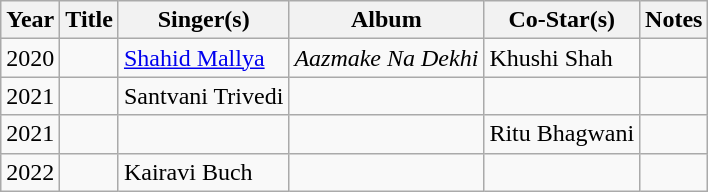<table class="wikitable">
<tr>
<th>Year</th>
<th>Title</th>
<th>Singer(s)</th>
<th>Album</th>
<th>Co-Star(s)</th>
<th>Notes</th>
</tr>
<tr>
<td>2020</td>
<td></td>
<td><a href='#'>Shahid Mallya</a></td>
<td><em>Aazmake Na Dekhi</em></td>
<td>Khushi Shah</td>
<td></td>
</tr>
<tr>
<td>2021</td>
<td></td>
<td>Santvani Trivedi</td>
<td></td>
<td></td>
<td></td>
</tr>
<tr>
<td>2021</td>
<td></td>
<td></td>
<td></td>
<td>Ritu Bhagwani</td>
<td></td>
</tr>
<tr>
<td>2022</td>
<td></td>
<td>Kairavi Buch</td>
<td></td>
<td></td>
<td></td>
</tr>
</table>
